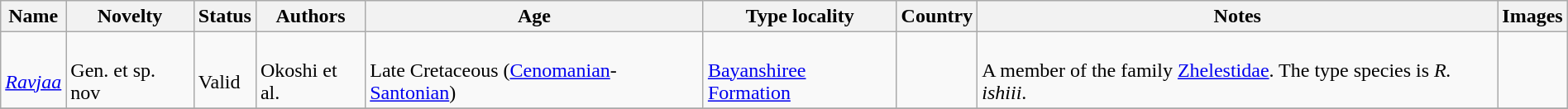<table class="wikitable sortable" align="center" width="100%">
<tr>
<th>Name</th>
<th>Novelty</th>
<th>Status</th>
<th>Authors</th>
<th>Age</th>
<th>Type locality</th>
<th>Country</th>
<th>Notes</th>
<th>Images</th>
</tr>
<tr>
<td><br><em><a href='#'>Ravjaa</a></em></td>
<td><br>Gen. et sp. nov</td>
<td><br>Valid</td>
<td><br>Okoshi et al.</td>
<td><br>Late Cretaceous (<a href='#'>Cenomanian</a>-<a href='#'>Santonian</a>)</td>
<td><br><a href='#'>Bayanshiree Formation</a></td>
<td><br></td>
<td><br>A member of the family <a href='#'>Zhelestidae</a>. The type species is <em>R. ishiii</em>.</td>
<td></td>
</tr>
<tr>
</tr>
</table>
